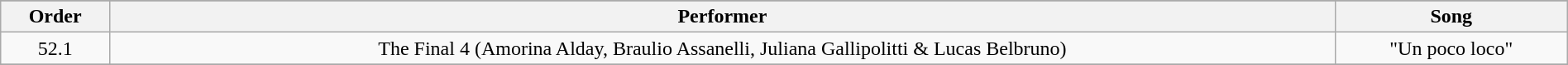<table class="wikitable" style="text-align:center; width:100%;">
<tr>
</tr>
<tr>
<th>Order</th>
<th>Performer</th>
<th>Song</th>
</tr>
<tr>
<td>52.1</td>
<td>The Final 4 (Amorina Alday, Braulio Assanelli, Juliana Gallipolitti & Lucas Belbruno)</td>
<td>"Un poco loco"</td>
</tr>
<tr>
</tr>
</table>
